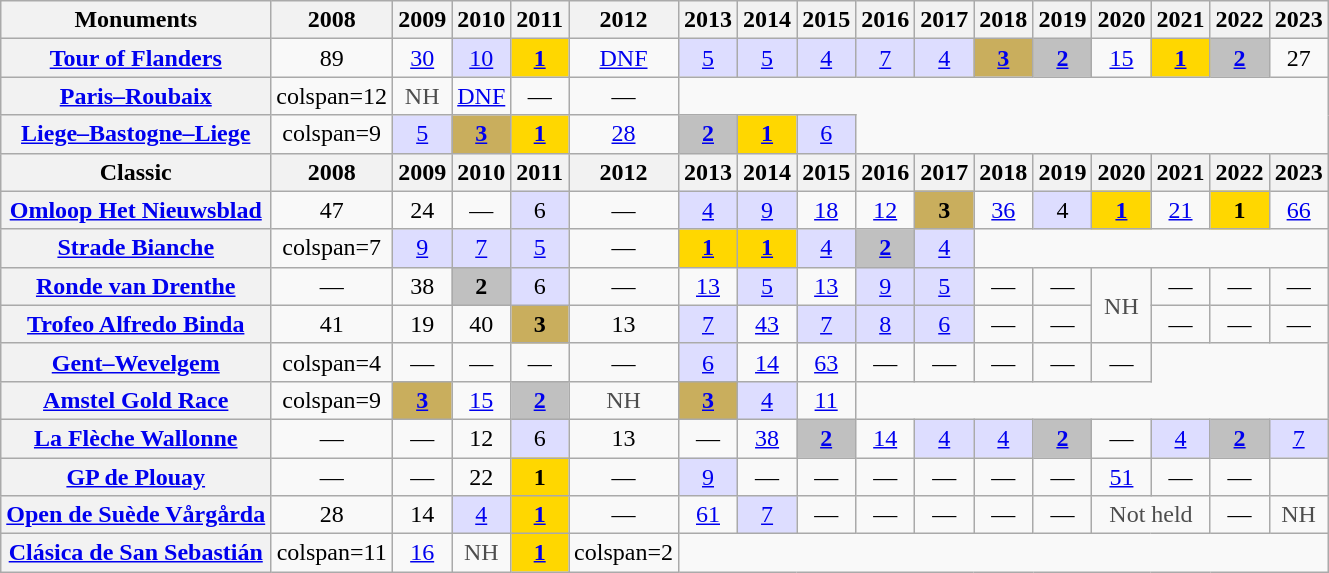<table class="wikitable plainrowheaders">
<tr>
<th>Monuments</th>
<th>2008</th>
<th>2009</th>
<th>2010</th>
<th>2011</th>
<th>2012</th>
<th>2013</th>
<th>2014</th>
<th>2015</th>
<th>2016</th>
<th>2017</th>
<th>2018</th>
<th>2019</th>
<th>2020</th>
<th>2021</th>
<th>2022</th>
<th>2023</th>
</tr>
<tr style="text-align:center;">
<th scope="row"><a href='#'>Tour of Flanders</a></th>
<td>89</td>
<td><a href='#'>30</a></td>
<td style="background:#ddf;"><a href='#'>10</a></td>
<td style="background:gold;"><a href='#'><strong>1</strong></a></td>
<td><a href='#'>DNF</a></td>
<td style="background:#ddf;"><a href='#'>5</a></td>
<td style="background:#ddf;"><a href='#'>5</a></td>
<td style="background:#ddf;"><a href='#'>4</a></td>
<td style="background:#ddf;"><a href='#'>7</a></td>
<td style="background:#ddf;"><a href='#'>4</a></td>
<td style="background:#C9AE5D;"><a href='#'><strong>3</strong></a></td>
<td style="background:silver;"><a href='#'><strong>2</strong></a></td>
<td><a href='#'>15</a></td>
<td style="background:gold;"><a href='#'><strong>1</strong></a></td>
<td style="background:silver;"><a href='#'><strong>2</strong></a></td>
<td>27</td>
</tr>
<tr style="text-align:center;">
<th scope="row"><a href='#'>Paris–Roubaix</a></th>
<td>colspan=12 </td>
<td style="color:#4d4d4d;">NH</td>
<td><a href='#'>DNF</a></td>
<td>—</td>
<td>—</td>
</tr>
<tr style="text-align:center;">
<th scope="row"><a href='#'>Liege–Bastogne–Liege</a></th>
<td>colspan=9 </td>
<td style="background:#ddf;"><a href='#'>5</a></td>
<th style="background:#C9AE5D;"><a href='#'>3</a></th>
<th style="background:gold;"><a href='#'>1</a></th>
<td><a href='#'>28</a></td>
<th style="background:silver;"><a href='#'>2</a></th>
<th style="background:gold;"><a href='#'>1</a></th>
<td style="background:#ddf;"><a href='#'>6</a></td>
</tr>
<tr>
<th>Classic</th>
<th>2008</th>
<th>2009</th>
<th>2010</th>
<th>2011</th>
<th>2012</th>
<th>2013</th>
<th>2014</th>
<th>2015</th>
<th>2016</th>
<th>2017</th>
<th>2018</th>
<th>2019</th>
<th>2020</th>
<th>2021</th>
<th>2022</th>
<th>2023</th>
</tr>
<tr style="text-align:center;">
<th scope="row"><a href='#'>Omloop Het Nieuwsblad</a></th>
<td>47</td>
<td>24</td>
<td>—</td>
<td style="background:#ddf;">6</td>
<td>—</td>
<td style="background:#ddf;"><a href='#'>4</a></td>
<td style="background:#ddf;"><a href='#'>9</a></td>
<td><a href='#'>18</a></td>
<td><a href='#'>12</a></td>
<th style="background:#C9AE5D;">3</th>
<td><a href='#'>36</a></td>
<td style="background:#ddf;">4</td>
<th style="background:gold;"><a href='#'>1</a></th>
<td><a href='#'>21</a></td>
<th style="background:gold;">1</th>
<td><a href='#'>66</a></td>
</tr>
<tr style="text-align:center;">
<th scope="row"><a href='#'>Strade Bianche</a></th>
<td>colspan=7 </td>
<td style="background:#ddf;"><a href='#'>9</a></td>
<td style="background:#ddf;"><a href='#'>7</a></td>
<td style="background:#ddf;"><a href='#'>5</a></td>
<td>—</td>
<th style="background:gold;"><a href='#'>1</a></th>
<th style="background:gold;"><a href='#'>1</a></th>
<td style="background:#ddf;"><a href='#'>4</a></td>
<th style="background:silver;"><a href='#'>2</a></th>
<td style="background:#ddf;"><a href='#'>4</a></td>
</tr>
<tr style="text-align:center;">
<th scope="row"><a href='#'>Ronde van Drenthe</a></th>
<td>—</td>
<td>38</td>
<th style="background:silver;">2</th>
<td style="background:#ddf;">6</td>
<td>—</td>
<td><a href='#'>13</a></td>
<td style="background:#ddf;"><a href='#'>5</a></td>
<td><a href='#'>13</a></td>
<td style="background:#ddf;"><a href='#'>9</a></td>
<td style="background:#ddf;"><a href='#'>5</a></td>
<td>—</td>
<td>—</td>
<td style="color:#4d4d4d;" rowspan=2>NH</td>
<td>—</td>
<td>—</td>
<td>—</td>
</tr>
<tr style="text-align:center;">
<th scope="row"><a href='#'>Trofeo Alfredo Binda</a></th>
<td>41</td>
<td>19</td>
<td>40</td>
<td style="background:#C9AE5D;"><strong>3</strong></td>
<td>13</td>
<td style="background:#ddf;"><a href='#'>7</a></td>
<td><a href='#'>43</a></td>
<td style="background:#ddf;"><a href='#'>7</a></td>
<td style="background:#ddf;"><a href='#'>8</a></td>
<td style="background:#ddf;"><a href='#'>6</a></td>
<td>—</td>
<td>—</td>
<td>—</td>
<td>—</td>
<td>—</td>
</tr>
<tr style="text-align:center;">
<th scope="row"><a href='#'>Gent–Wevelgem</a></th>
<td>colspan=4 </td>
<td>—</td>
<td>—</td>
<td>—</td>
<td>—</td>
<td style="background:#ddf;"><a href='#'>6</a></td>
<td><a href='#'>14</a></td>
<td><a href='#'>63</a></td>
<td>—</td>
<td>—</td>
<td>—</td>
<td>—</td>
<td>—</td>
</tr>
<tr style="text-align:center;">
<th scope="row"><a href='#'>Amstel Gold Race</a></th>
<td>colspan=9 </td>
<th style="background:#C9AE5D;"><a href='#'>3</a></th>
<td><a href='#'>15</a></td>
<th style="background:silver;"><a href='#'>2</a></th>
<td style="color:#4d4d4d;">NH</td>
<th style="background:#C9AE5D;"><a href='#'>3</a></th>
<td style="background:#ddf;"><a href='#'>4</a></td>
<td><a href='#'>11</a></td>
</tr>
<tr style="text-align:center;">
<th scope="row"><a href='#'>La Flèche Wallonne</a></th>
<td>—</td>
<td>—</td>
<td>12</td>
<td style="background:#ddf;">6</td>
<td>13</td>
<td>—</td>
<td><a href='#'>38</a></td>
<th style="background:silver;"><a href='#'>2</a></th>
<td><a href='#'>14</a></td>
<td style="background:#ddf;"><a href='#'>4</a></td>
<td style="background:#ddf;"><a href='#'>4</a></td>
<th style="background:silver;"><a href='#'>2</a></th>
<td>—</td>
<td style="background:#ddf;"><a href='#'>4</a></td>
<th style="background:silver;"><a href='#'>2</a></th>
<td style="background:#ddf;"><a href='#'>7</a></td>
</tr>
<tr style="text-align:center;">
<th scope="row"><a href='#'>GP de Plouay</a></th>
<td>—</td>
<td>—</td>
<td>22</td>
<th style="background:gold;">1</th>
<td>—</td>
<td style="background:#ddf;"><a href='#'>9</a></td>
<td>—</td>
<td>—</td>
<td>—</td>
<td>—</td>
<td>—</td>
<td>—</td>
<td><a href='#'>51</a></td>
<td>—</td>
<td>—</td>
<td></td>
</tr>
<tr style="text-align:center;">
<th scope="row"><a href='#'>Open de Suède Vårgårda</a></th>
<td>28</td>
<td>14</td>
<td style="background:#ddf;"><a href='#'>4</a></td>
<th style="background:gold;"><a href='#'>1</a></th>
<td>—</td>
<td><a href='#'>61</a></td>
<td style="background:#ddf;"><a href='#'>7</a></td>
<td>—</td>
<td>—</td>
<td>—</td>
<td>—</td>
<td>—</td>
<td style="color:#4d4d4d;" colspan=2>Not held</td>
<td>—</td>
<td style="color:#4d4d4d;">NH</td>
</tr>
<tr style="text-align:center;">
<th scope="row"><a href='#'>Clásica de San Sebastián</a></th>
<td>colspan=11 </td>
<td><a href='#'>16</a></td>
<td style="color:#4d4d4d;">NH</td>
<th style="background:gold;"><a href='#'>1</a></th>
<td>colspan=2 </td>
</tr>
</table>
